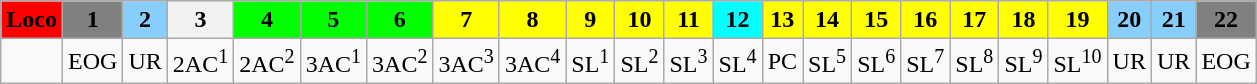<table class="wikitable">
<tr>
<th scope="col" rowspan="1" style="background:red;">Loco</th>
<th scope="col" rowspan="1" style="background:grey;">1</th>
<th scope="col" rowspan="1" style="background:lightskyblue;">2</th>
<th scope="col" rowspan="1" style="background:ligh;">3</th>
<th rowspan="1" scope="col" style="background:lime;">4</th>
<th rowspan="1" scope="col" style="background:lime;">5</th>
<th rowspan="1" scope="col" style="background:lime;">6</th>
<th rowspan="1" scope="col" style="background:yellow;">7</th>
<th rowspan="1" scope="col" style="background:yellow;">8</th>
<th rowspan="1" scope="col" style="background:yellow;">9</th>
<th rowspan="1" scope="col" style="background:yellow;">10</th>
<th rowspan="1" scope="col" style="background:yellow;">11</th>
<th rowspan="1" scope="col" style="background:cyan;">12</th>
<th rowspan="1" scope="col" style="background:yellow;">13</th>
<th rowspan="1" scope="col" style="background:yellow;">14</th>
<th rowspan="1" scope="col" style="background:yellow;">15</th>
<th rowspan="1" scope="col" style="background:yellow;">16</th>
<th rowspan="1" scope="col" style="background:yellow;">17</th>
<th rowspan="1" scope="col" style="background:yellow;">18</th>
<th rowspan="1" scope="col" style="background:yellow;">19</th>
<th rowspan="1" scope="col" style="background:lightskyblue;">20</th>
<th rowspan="1" scope="col" style="background:lightskyblue;">21</th>
<th rowspan="1" scope="col" style="background:grey;">22</th>
</tr>
<tr>
<td></td>
<td>EOG</td>
<td>UR</td>
<td>2AC<sup>1</sup></td>
<td>2AC<sup>2</sup></td>
<td>3AC<sup>1</sup></td>
<td>3AC<sup>2</sup></td>
<td>3AC<sup>3</sup></td>
<td>3AC<sup>4</sup></td>
<td>SL<sup>1</sup></td>
<td>SL<sup>2</sup></td>
<td>SL<sup>3</sup></td>
<td>SL<sup>4</sup></td>
<td>PC</td>
<td>SL<sup>5</sup></td>
<td>SL<sup>6</sup></td>
<td>SL<sup>7</sup></td>
<td>SL<sup>8</sup></td>
<td>SL<sup>9</sup></td>
<td>SL<sup>10</sup></td>
<td>UR</td>
<td>UR</td>
<td>EOG</td>
</tr>
</table>
